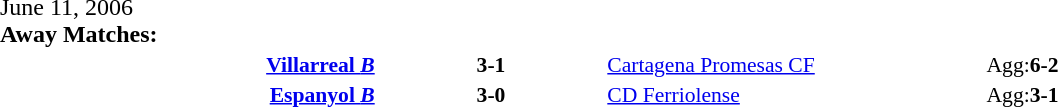<table width=100% cellspacing=1>
<tr>
<th width=20%></th>
<th width=12%></th>
<th width=20%></th>
<th></th>
</tr>
<tr>
<td>June 11, 2006<br><strong>Away Matches:</strong></td>
</tr>
<tr style=font-size:90%>
<td align=right><strong><a href='#'>Villarreal <em>B</em></a></strong></td>
<td align=center><strong>3-1</strong></td>
<td><a href='#'>Cartagena Promesas CF</a></td>
<td>Agg:<strong>6-2</strong></td>
</tr>
<tr style=font-size:90%>
<td align=right><strong><a href='#'>Espanyol <em>B</em></a></strong></td>
<td align=center><strong>3-0</strong></td>
<td><a href='#'>CD Ferriolense</a></td>
<td>Agg:<strong>3-1</strong></td>
</tr>
</table>
